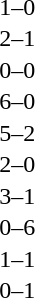<table cellspacing=1 width=70%>
<tr>
<th width=25%></th>
<th width=30%></th>
<th width=15%></th>
<th width=30%></th>
</tr>
<tr>
<td></td>
<td align=right></td>
<td align=center>1–0</td>
<td></td>
</tr>
<tr>
<td></td>
<td align=right></td>
<td align=center>2–1</td>
<td></td>
</tr>
<tr>
<td></td>
<td align=right></td>
<td align=center>0–0</td>
<td></td>
</tr>
<tr>
<td></td>
<td align=right></td>
<td align=center>6–0</td>
<td></td>
</tr>
<tr>
<td></td>
<td align=right></td>
<td align=center>5–2</td>
<td></td>
</tr>
<tr>
<td></td>
<td align=right></td>
<td align=center>2–0</td>
<td></td>
</tr>
<tr>
<td></td>
<td align=right></td>
<td align=center>3–1</td>
<td></td>
</tr>
<tr>
<td></td>
<td align=right></td>
<td align=center>0–6</td>
<td></td>
</tr>
<tr>
<td></td>
<td align=right></td>
<td align=center>1–1</td>
<td></td>
</tr>
<tr>
<td></td>
<td align=right></td>
<td align=center>0–1</td>
<td></td>
</tr>
</table>
